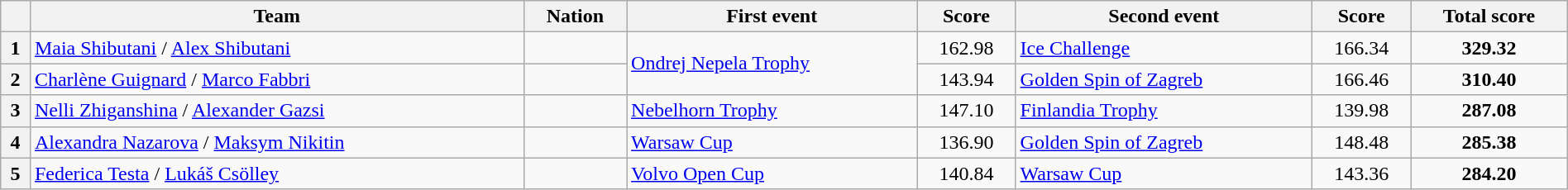<table class="wikitable unsortable" style="text-align:left; width:100%">
<tr>
<th scope="col"></th>
<th scope="col">Team</th>
<th scope="col">Nation</th>
<th scope="col">First event</th>
<th scope="col">Score</th>
<th scope="col">Second event</th>
<th scope="col">Score</th>
<th scope="col">Total score</th>
</tr>
<tr>
<th scope="row">1</th>
<td><a href='#'>Maia Shibutani</a> / <a href='#'>Alex Shibutani</a></td>
<td></td>
<td rowspan="2"><a href='#'>Ondrej Nepela Trophy</a></td>
<td style="text-align:center">162.98</td>
<td><a href='#'>Ice Challenge</a></td>
<td style="text-align:center">166.34</td>
<td style="text-align:center"><strong>329.32</strong></td>
</tr>
<tr>
<th scope="row">2</th>
<td><a href='#'>Charlène Guignard</a> / <a href='#'>Marco Fabbri</a></td>
<td></td>
<td style="text-align:center">143.94</td>
<td><a href='#'>Golden Spin of Zagreb</a></td>
<td style="text-align:center">166.46</td>
<td style="text-align:center"><strong>310.40</strong></td>
</tr>
<tr>
<th scope="row">3</th>
<td><a href='#'>Nelli Zhiganshina</a> / <a href='#'>Alexander Gazsi</a></td>
<td></td>
<td><a href='#'>Nebelhorn Trophy</a></td>
<td style="text-align:center">147.10</td>
<td><a href='#'>Finlandia Trophy</a></td>
<td style="text-align:center">139.98</td>
<td style="text-align:center"><strong>287.08</strong></td>
</tr>
<tr>
<th scope="row">4</th>
<td><a href='#'>Alexandra Nazarova</a> / <a href='#'>Maksym Nikitin</a></td>
<td></td>
<td><a href='#'>Warsaw Cup</a></td>
<td style="text-align:center">136.90</td>
<td><a href='#'>Golden Spin of Zagreb</a></td>
<td style="text-align:center">148.48</td>
<td style="text-align:center"><strong>285.38</strong></td>
</tr>
<tr>
<th scope="row">5</th>
<td><a href='#'>Federica Testa</a> / <a href='#'>Lukáš Csölley</a></td>
<td></td>
<td><a href='#'>Volvo Open Cup</a></td>
<td style="text-align:center">140.84</td>
<td><a href='#'>Warsaw Cup</a></td>
<td style="text-align:center">143.36</td>
<td style="text-align:center"><strong>284.20</strong></td>
</tr>
</table>
